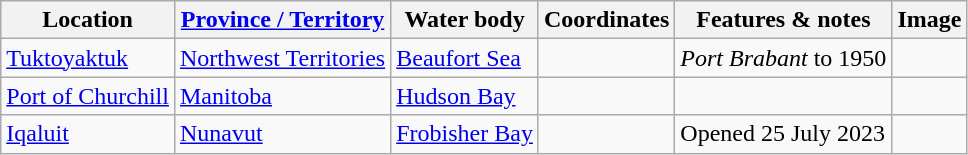<table class="wikitable sortable">
<tr>
<th>Location</th>
<th><a href='#'>Province / Territory</a></th>
<th>Water body</th>
<th>Coordinates</th>
<th>Features & notes</th>
<th class="unsortable">Image</th>
</tr>
<tr>
<td><a href='#'>Tuktoyaktuk</a></td>
<td><a href='#'>Northwest Territories</a></td>
<td><a href='#'>Beaufort Sea</a></td>
<td></td>
<td><em>Port Brabant</em> to 1950</td>
<td></td>
</tr>
<tr>
<td><a href='#'>Port of Churchill</a></td>
<td><a href='#'>Manitoba</a></td>
<td><a href='#'>Hudson Bay</a></td>
<td></td>
<td></td>
<td></td>
</tr>
<tr>
<td><a href='#'>Iqaluit</a></td>
<td><a href='#'>Nunavut</a></td>
<td><a href='#'>Frobisher Bay</a></td>
<td></td>
<td>Opened 25 July 2023</td>
<td></td>
</tr>
</table>
